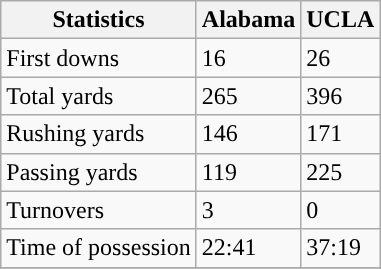<table class="wikitable" style="float: left;">
<tr>
<th>Statistics</th>
<th>Alabama</th>
<th>UCLA</th>
</tr>
<tr>
<td>First downs</td>
<td>16</td>
<td>26</td>
</tr>
<tr>
<td>Total yards</td>
<td>265</td>
<td>396</td>
</tr>
<tr>
<td>Rushing yards</td>
<td>146</td>
<td>171</td>
</tr>
<tr>
<td>Passing yards</td>
<td>119</td>
<td>225</td>
</tr>
<tr>
<td>Turnovers</td>
<td>3</td>
<td>0</td>
</tr>
<tr>
<td>Time of possession</td>
<td>22:41</td>
<td>37:19</td>
</tr>
<tr>
</tr>
</table>
